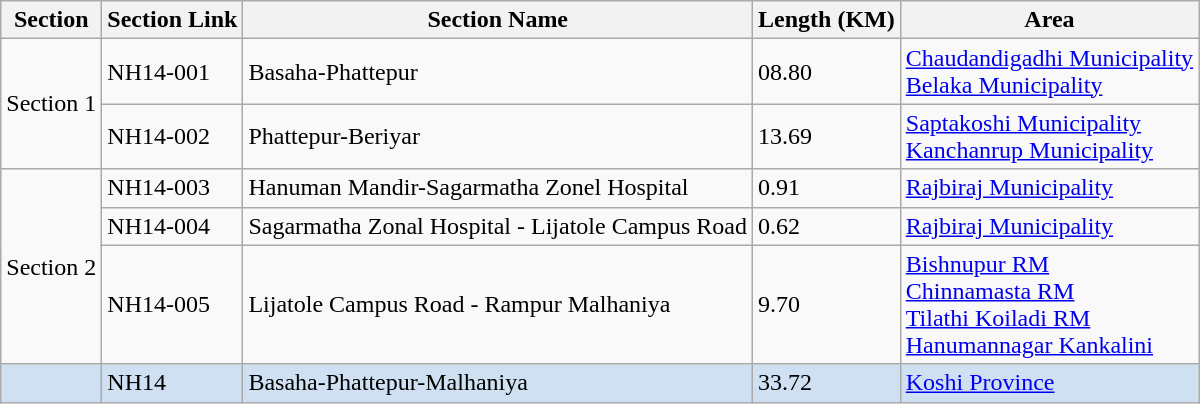<table class="wikitable">
<tr>
<th>Section</th>
<th>Section Link</th>
<th>Section Name</th>
<th>Length (KM)</th>
<th>Area</th>
</tr>
<tr>
<td rowspan="2">Section 1</td>
<td>NH14-001</td>
<td>Basaha-Phattepur</td>
<td>08.80</td>
<td><a href='#'>Chaudandigadhi Municipality</a><br><a href='#'>Belaka Municipality</a></td>
</tr>
<tr>
<td>NH14-002</td>
<td>Phattepur-Beriyar</td>
<td>13.69</td>
<td><a href='#'>Saptakoshi Municipality</a><br><a href='#'>Kanchanrup Municipality</a></td>
</tr>
<tr>
<td rowspan="3">Section 2</td>
<td>NH14-003</td>
<td>Hanuman Mandir-Sagarmatha Zonel Hospital</td>
<td>0.91</td>
<td><a href='#'>Rajbiraj Municipality</a></td>
</tr>
<tr>
<td>NH14-004</td>
<td>Sagarmatha Zonal Hospital - Lijatole Campus Road</td>
<td>0.62</td>
<td><a href='#'>Rajbiraj Municipality</a></td>
</tr>
<tr>
<td>NH14-005</td>
<td>Lijatole Campus Road - Rampur Malhaniya</td>
<td>9.70</td>
<td><a href='#'>Bishnupur RM</a><br><a href='#'>Chinnamasta RM</a><br> <a href='#'>Tilathi Koiladi RM</a><br><a href='#'>Hanumannagar Kankalini</a></td>
</tr>
<tr style="background-color:#CEE0F2">
<td></td>
<td>NH14</td>
<td>Basaha-Phattepur-Malhaniya</td>
<td>33.72</td>
<td><a href='#'>Koshi Province</a></td>
</tr>
</table>
